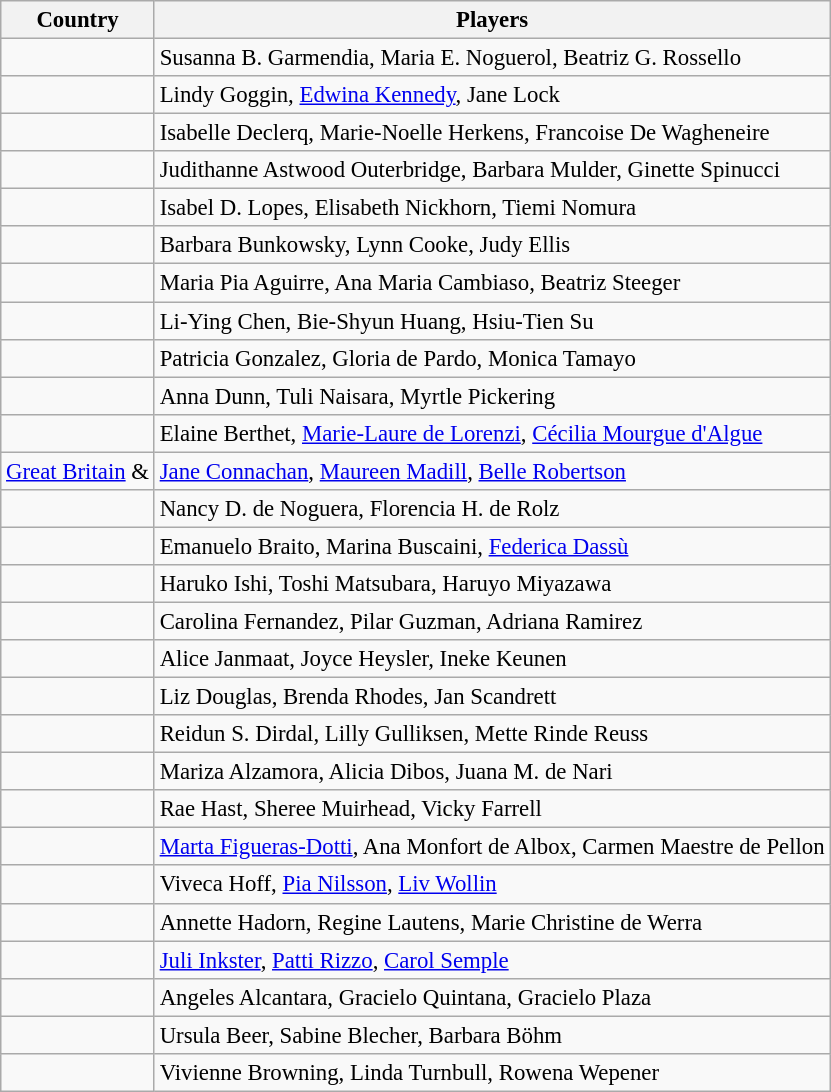<table class="wikitable" style="font-size:95%;">
<tr>
<th>Country</th>
<th>Players</th>
</tr>
<tr>
<td></td>
<td>Susanna B. Garmendia, Maria E. Noguerol, Beatriz G. Rossello</td>
</tr>
<tr>
<td></td>
<td>Lindy Goggin, <a href='#'>Edwina Kennedy</a>, Jane Lock</td>
</tr>
<tr>
<td></td>
<td>Isabelle Declerq, Marie-Noelle Herkens, Francoise De Wagheneire</td>
</tr>
<tr>
<td></td>
<td>Judithanne Astwood Outerbridge, Barbara Mulder, Ginette Spinucci</td>
</tr>
<tr>
<td></td>
<td>Isabel D. Lopes, Elisabeth Nickhorn, Tiemi Nomura</td>
</tr>
<tr>
<td></td>
<td>Barbara Bunkowsky, Lynn Cooke, Judy Ellis</td>
</tr>
<tr>
<td></td>
<td>Maria Pia Aguirre, Ana Maria Cambiaso, Beatriz Steeger</td>
</tr>
<tr>
<td></td>
<td>Li-Ying Chen, Bie-Shyun Huang, Hsiu-Tien Su</td>
</tr>
<tr>
<td></td>
<td>Patricia Gonzalez, Gloria de Pardo, Monica Tamayo</td>
</tr>
<tr>
<td></td>
<td>Anna Dunn, Tuli Naisara, Myrtle Pickering</td>
</tr>
<tr>
<td></td>
<td>Elaine Berthet, <a href='#'>Marie-Laure de Lorenzi</a>, <a href='#'>Cécilia Mourgue d'Algue</a></td>
</tr>
<tr>
<td> <a href='#'>Great Britain</a> &<br></td>
<td><a href='#'>Jane Connachan</a>, <a href='#'>Maureen Madill</a>, <a href='#'>Belle Robertson</a></td>
</tr>
<tr>
<td></td>
<td>Nancy D. de Noguera, Florencia H. de Rolz</td>
</tr>
<tr>
<td></td>
<td>Emanuelo Braito, Marina Buscaini, <a href='#'>Federica Dassù</a></td>
</tr>
<tr>
<td></td>
<td>Haruko Ishi, Toshi Matsubara, Haruyo Miyazawa</td>
</tr>
<tr>
<td></td>
<td>Carolina Fernandez, Pilar Guzman, Adriana Ramirez</td>
</tr>
<tr>
<td></td>
<td>Alice Janmaat, Joyce Heysler, Ineke Keunen</td>
</tr>
<tr>
<td></td>
<td>Liz Douglas, Brenda Rhodes, Jan Scandrett</td>
</tr>
<tr>
<td></td>
<td>Reidun S. Dirdal, Lilly Gulliksen, Mette Rinde Reuss</td>
</tr>
<tr>
<td></td>
<td>Mariza Alzamora, Alicia Dibos, Juana M. de Nari</td>
</tr>
<tr>
<td></td>
<td>Rae Hast, Sheree Muirhead, Vicky Farrell</td>
</tr>
<tr>
<td></td>
<td><a href='#'>Marta Figueras-Dotti</a>, Ana Monfort de Albox, Carmen Maestre de Pellon</td>
</tr>
<tr>
<td></td>
<td>Viveca Hoff, <a href='#'>Pia Nilsson</a>, <a href='#'>Liv Wollin</a></td>
</tr>
<tr>
<td></td>
<td>Annette Hadorn, Regine Lautens, Marie Christine de Werra</td>
</tr>
<tr>
<td></td>
<td><a href='#'>Juli Inkster</a>, <a href='#'>Patti Rizzo</a>, <a href='#'>Carol Semple</a></td>
</tr>
<tr>
<td></td>
<td>Angeles Alcantara, Gracielo Quintana, Gracielo Plaza</td>
</tr>
<tr>
<td></td>
<td>Ursula Beer, Sabine Blecher, Barbara Böhm</td>
</tr>
<tr>
<td></td>
<td>Vivienne Browning, Linda Turnbull, Rowena Wepener</td>
</tr>
</table>
